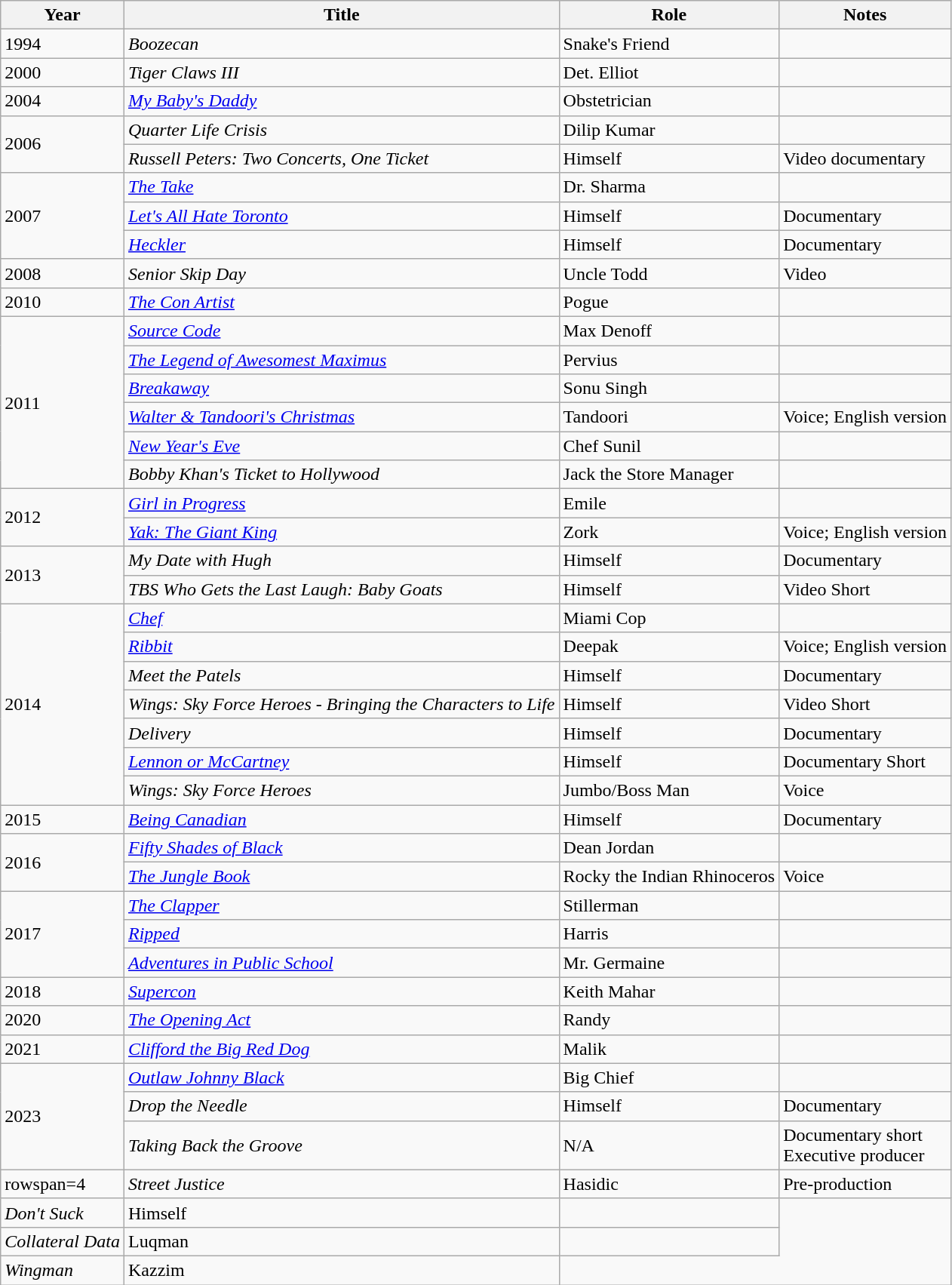<table class="wikitable plainrowheaders sortable" style="margin-right: 0;">
<tr>
<th scope="col">Year</th>
<th scope="col">Title</th>
<th scope="col">Role</th>
<th scope="col" class="unsortable">Notes</th>
</tr>
<tr>
<td>1994</td>
<td><em>Boozecan</em></td>
<td>Snake's Friend</td>
<td></td>
</tr>
<tr>
<td>2000</td>
<td><em>Tiger Claws III</em></td>
<td>Det. Elliot</td>
<td></td>
</tr>
<tr>
<td>2004</td>
<td><em><a href='#'>My Baby's Daddy</a></em></td>
<td>Obstetrician</td>
<td></td>
</tr>
<tr>
<td rowspan="2">2006</td>
<td><em>Quarter Life Crisis</em></td>
<td>Dilip Kumar</td>
<td></td>
</tr>
<tr>
<td><em>Russell Peters: Two Concerts, One Ticket</em></td>
<td>Himself</td>
<td>Video documentary</td>
</tr>
<tr>
<td rowspan="3">2007</td>
<td data-sort-value="Take, The"><em><a href='#'>The Take</a></em></td>
<td>Dr. Sharma</td>
<td></td>
</tr>
<tr>
<td><em><a href='#'>Let's All Hate Toronto</a></em></td>
<td>Himself</td>
<td>Documentary</td>
</tr>
<tr>
<td><em><a href='#'>Heckler</a></em></td>
<td>Himself</td>
<td>Documentary</td>
</tr>
<tr>
<td>2008</td>
<td><em>Senior Skip Day</em></td>
<td>Uncle Todd</td>
<td>Video</td>
</tr>
<tr>
<td>2010</td>
<td data-sort-value="Con Artist, The"><em><a href='#'>The Con Artist</a></em></td>
<td>Pogue</td>
<td></td>
</tr>
<tr>
<td rowspan="6">2011</td>
<td><em><a href='#'>Source Code</a></em></td>
<td>Max Denoff</td>
<td></td>
</tr>
<tr>
<td data-sort-value="Legend of Awesomest Maximus, The"><em><a href='#'>The Legend of Awesomest Maximus</a></em></td>
<td>Pervius</td>
<td></td>
</tr>
<tr>
<td><em><a href='#'>Breakaway</a></em></td>
<td>Sonu Singh</td>
<td></td>
</tr>
<tr>
<td><em><a href='#'>Walter & Tandoori's Christmas</a></em></td>
<td>Tandoori</td>
<td>Voice; English version</td>
</tr>
<tr>
<td><em><a href='#'>New Year's Eve</a></em></td>
<td>Chef Sunil</td>
<td></td>
</tr>
<tr>
<td><em>Bobby Khan's Ticket to Hollywood</em></td>
<td>Jack the Store Manager</td>
<td></td>
</tr>
<tr>
<td rowspan="2">2012</td>
<td><em><a href='#'>Girl in Progress</a></em></td>
<td>Emile</td>
<td></td>
</tr>
<tr>
<td><em><a href='#'>Yak: The Giant King</a></em></td>
<td>Zork</td>
<td>Voice; English version</td>
</tr>
<tr>
<td rowspan="2">2013</td>
<td><em>My Date with Hugh</em></td>
<td>Himself</td>
<td>Documentary</td>
</tr>
<tr>
<td><em>TBS Who Gets the Last Laugh: Baby Goats</em></td>
<td>Himself</td>
<td>Video Short</td>
</tr>
<tr>
<td rowspan="7">2014</td>
<td><em><a href='#'>Chef</a></em></td>
<td>Miami Cop</td>
<td></td>
</tr>
<tr>
<td><em><a href='#'>Ribbit</a></em></td>
<td>Deepak</td>
<td>Voice; English version</td>
</tr>
<tr>
<td><em>Meet the Patels</em></td>
<td>Himself</td>
<td>Documentary</td>
</tr>
<tr>
<td><em>Wings: Sky Force Heroes - Bringing the Characters to Life</em></td>
<td>Himself</td>
<td>Video Short</td>
</tr>
<tr>
<td><em>Delivery</em></td>
<td>Himself</td>
<td>Documentary</td>
</tr>
<tr>
<td><em><a href='#'>Lennon or McCartney</a></em></td>
<td>Himself</td>
<td>Documentary Short</td>
</tr>
<tr>
<td><em>Wings: Sky Force Heroes</em></td>
<td>Jumbo/Boss Man</td>
<td>Voice</td>
</tr>
<tr>
<td>2015</td>
<td><em><a href='#'>Being Canadian</a></em></td>
<td>Himself</td>
<td>Documentary</td>
</tr>
<tr>
<td rowspan="2">2016</td>
<td><em><a href='#'>Fifty Shades of Black</a></em></td>
<td>Dean Jordan</td>
<td></td>
</tr>
<tr>
<td data-sort-value="Jungle Book, The"><em><a href='#'>The Jungle Book</a></em></td>
<td>Rocky the Indian Rhinoceros</td>
<td>Voice</td>
</tr>
<tr>
<td rowspan="3">2017</td>
<td data-sort-value="Clapper, The"><em><a href='#'>The Clapper</a></em></td>
<td>Stillerman</td>
<td></td>
</tr>
<tr>
<td><em><a href='#'>Ripped</a></em></td>
<td>Harris</td>
<td></td>
</tr>
<tr>
<td><em><a href='#'>Adventures in Public School</a></em></td>
<td>Mr. Germaine</td>
<td></td>
</tr>
<tr>
<td>2018</td>
<td><em><a href='#'>Supercon</a></em></td>
<td>Keith Mahar</td>
<td></td>
</tr>
<tr>
<td>2020</td>
<td data-sort-value="Opening Act, The"><em><a href='#'>The Opening Act</a></em></td>
<td>Randy</td>
<td></td>
</tr>
<tr>
<td>2021</td>
<td><em><a href='#'>Clifford the Big Red Dog</a></em></td>
<td>Malik</td>
<td></td>
</tr>
<tr>
<td rowspan=3>2023</td>
<td><em><a href='#'>Outlaw Johnny Black</a></em></td>
<td>Big Chief</td>
</tr>
<tr>
<td><em>Drop the Needle</em></td>
<td>Himself</td>
<td>Documentary</td>
</tr>
<tr>
<td><em>Taking Back the Groove</em></td>
<td>N/A</td>
<td>Documentary short<br> Executive producer</td>
</tr>
<tr>
<td>rowspan=4 </td>
<td><em>Street Justice</em></td>
<td>Hasidic</td>
<td>Pre-production</td>
</tr>
<tr>
<td><em>Don't Suck</em></td>
<td>Himself</td>
<td></td>
</tr>
<tr>
<td><em>Collateral Data</em></td>
<td>Luqman</td>
<td></td>
</tr>
<tr>
<td><em>Wingman</em></td>
<td>Kazzim</td>
</tr>
</table>
